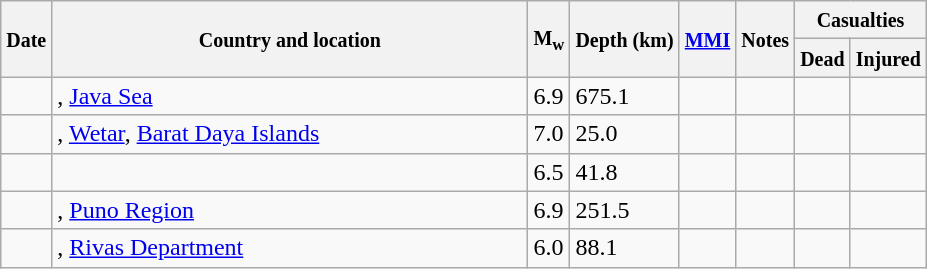<table class="wikitable sortable sort-under" style="border:1px black; margin-left:1em;">
<tr>
<th rowspan="2"><small>Date</small></th>
<th rowspan="2" style="width: 310px"><small>Country and location</small></th>
<th rowspan="2"><small>M<sub>w</sub></small></th>
<th rowspan="2"><small>Depth (km)</small></th>
<th rowspan="2"><small><a href='#'>MMI</a></small></th>
<th rowspan="2" class="unsortable"><small>Notes</small></th>
<th colspan="2"><small>Casualties</small></th>
</tr>
<tr>
<th><small>Dead</small></th>
<th><small>Injured</small></th>
</tr>
<tr>
<td></td>
<td>, <a href='#'>Java Sea</a></td>
<td>6.9</td>
<td>675.1</td>
<td></td>
<td></td>
<td></td>
<td></td>
</tr>
<tr>
<td></td>
<td>, <a href='#'>Wetar</a>, <a href='#'>Barat Daya Islands</a></td>
<td>7.0</td>
<td>25.0</td>
<td></td>
<td></td>
<td></td>
<td></td>
</tr>
<tr>
<td></td>
<td></td>
<td>6.5</td>
<td>41.8</td>
<td></td>
<td></td>
<td></td>
<td></td>
</tr>
<tr>
<td></td>
<td>, <a href='#'>Puno Region</a></td>
<td>6.9</td>
<td>251.5</td>
<td></td>
<td></td>
<td></td>
<td></td>
</tr>
<tr>
<td></td>
<td>, <a href='#'>Rivas Department</a></td>
<td>6.0</td>
<td>88.1</td>
<td></td>
<td></td>
<td></td>
<td></td>
</tr>
</table>
